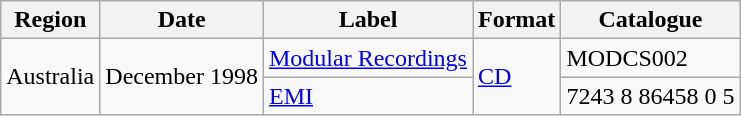<table class="wikitable">
<tr>
<th>Region</th>
<th>Date</th>
<th>Label</th>
<th>Format</th>
<th>Catalogue</th>
</tr>
<tr>
<td rowspan="2">Australia</td>
<td rowspan="2">December 1998</td>
<td><a href='#'>Modular Recordings</a></td>
<td rowspan="2"><a href='#'>CD</a></td>
<td>MODCS002</td>
</tr>
<tr>
<td><a href='#'>EMI</a></td>
<td>7243 8 86458 0 5</td>
</tr>
</table>
